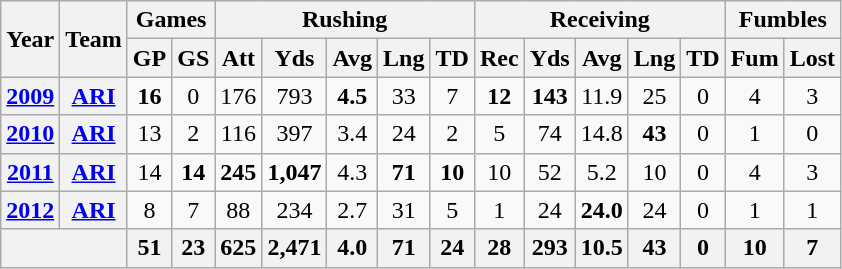<table class=wikitable style="text-align:center;">
<tr>
<th rowspan="2">Year</th>
<th rowspan="2">Team</th>
<th colspan="2">Games</th>
<th colspan="5">Rushing</th>
<th colspan="5">Receiving</th>
<th colspan="2">Fumbles</th>
</tr>
<tr>
<th>GP</th>
<th>GS</th>
<th>Att</th>
<th>Yds</th>
<th>Avg</th>
<th>Lng</th>
<th>TD</th>
<th>Rec</th>
<th>Yds</th>
<th>Avg</th>
<th>Lng</th>
<th>TD</th>
<th>Fum</th>
<th>Lost</th>
</tr>
<tr>
<th><a href='#'>2009</a></th>
<th><a href='#'>ARI</a></th>
<td><strong>16</strong></td>
<td>0</td>
<td>176</td>
<td>793</td>
<td><strong>4.5</strong></td>
<td>33</td>
<td>7</td>
<td><strong>12</strong></td>
<td><strong>143</strong></td>
<td>11.9</td>
<td>25</td>
<td>0</td>
<td>4</td>
<td>3</td>
</tr>
<tr>
<th><a href='#'>2010</a></th>
<th><a href='#'>ARI</a></th>
<td>13</td>
<td>2</td>
<td>116</td>
<td>397</td>
<td>3.4</td>
<td>24</td>
<td>2</td>
<td>5</td>
<td>74</td>
<td>14.8</td>
<td><strong>43</strong></td>
<td>0</td>
<td>1</td>
<td>0</td>
</tr>
<tr>
<th><a href='#'>2011</a></th>
<th><a href='#'>ARI</a></th>
<td>14</td>
<td><strong>14</strong></td>
<td><strong>245</strong></td>
<td><strong>1,047</strong></td>
<td>4.3</td>
<td><strong>71</strong></td>
<td><strong>10</strong></td>
<td>10</td>
<td>52</td>
<td>5.2</td>
<td>10</td>
<td>0</td>
<td>4</td>
<td>3</td>
</tr>
<tr>
<th><a href='#'>2012</a></th>
<th><a href='#'>ARI</a></th>
<td>8</td>
<td>7</td>
<td>88</td>
<td>234</td>
<td>2.7</td>
<td>31</td>
<td>5</td>
<td>1</td>
<td>24</td>
<td><strong>24.0</strong></td>
<td>24</td>
<td>0</td>
<td>1</td>
<td>1</td>
</tr>
<tr>
<th colspan="2"></th>
<th>51</th>
<th>23</th>
<th>625</th>
<th>2,471</th>
<th>4.0</th>
<th>71</th>
<th>24</th>
<th>28</th>
<th>293</th>
<th>10.5</th>
<th>43</th>
<th>0</th>
<th>10</th>
<th>7</th>
</tr>
</table>
